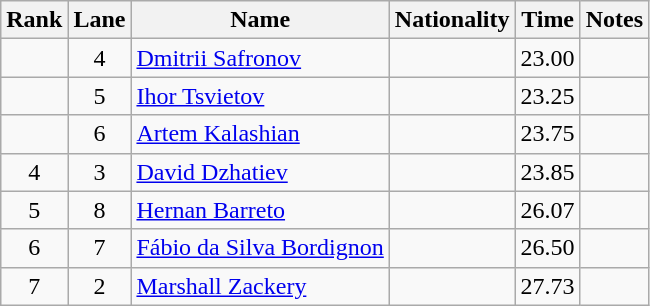<table class="wikitable sortable" style="text-align:center">
<tr>
<th>Rank</th>
<th>Lane</th>
<th>Name</th>
<th>Nationality</th>
<th>Time</th>
<th>Notes</th>
</tr>
<tr>
<td></td>
<td>4</td>
<td align="left"><a href='#'>Dmitrii Safronov</a></td>
<td align="left"></td>
<td>23.00</td>
<td><strong></strong></td>
</tr>
<tr>
<td></td>
<td>5</td>
<td align="left"><a href='#'>Ihor Tsvietov</a></td>
<td align="left"></td>
<td>23.25</td>
<td></td>
</tr>
<tr>
<td></td>
<td>6</td>
<td align="left"><a href='#'>Artem Kalashian</a></td>
<td align="left"></td>
<td>23.75</td>
<td></td>
</tr>
<tr>
<td>4</td>
<td>3</td>
<td align="left"><a href='#'>David Dzhatiev</a></td>
<td align="left"></td>
<td>23.85</td>
<td></td>
</tr>
<tr>
<td>5</td>
<td>8</td>
<td align="left"><a href='#'>Hernan Barreto</a></td>
<td align="left"></td>
<td>26.07</td>
<td></td>
</tr>
<tr>
<td>6</td>
<td>7</td>
<td align="left"><a href='#'>Fábio da Silva Bordignon</a></td>
<td align="left"></td>
<td>26.50</td>
<td></td>
</tr>
<tr>
<td>7</td>
<td>2</td>
<td align="left"><a href='#'>Marshall Zackery</a></td>
<td align="left"></td>
<td>27.73</td>
<td></td>
</tr>
</table>
